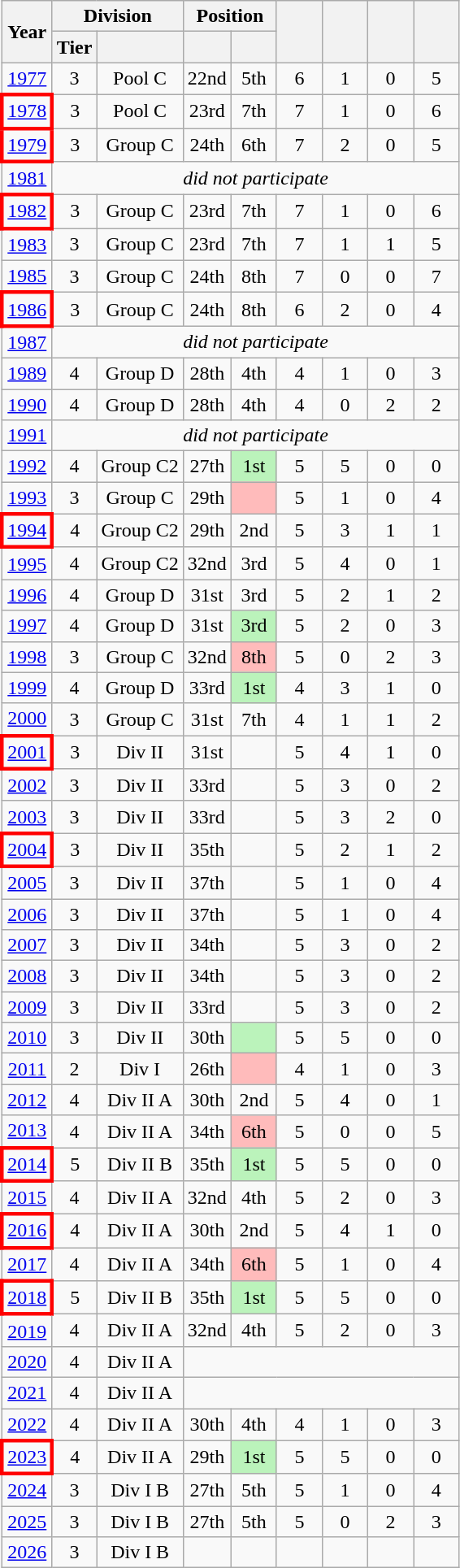<table class="wikitable" style="text-align:center">
<tr>
<th rowspan=2>Year</th>
<th colspan=2>Division</th>
<th colspan=2>Position</th>
<th rowspan=2 width=30></th>
<th rowspan=2 width=30></th>
<th rowspan=2 width=30></th>
<th rowspan=2 width=30></th>
</tr>
<tr>
<th>Tier</th>
<th></th>
<th width=30></th>
<th width=30></th>
</tr>
<tr>
<td><a href='#'>1977</a></td>
<td>3</td>
<td>Pool C</td>
<td>22nd</td>
<td>5th</td>
<td>6</td>
<td>1</td>
<td>0</td>
<td>5</td>
</tr>
<tr>
<td style="border: 3px solid red"><a href='#'>1978</a></td>
<td>3</td>
<td>Pool C</td>
<td>23rd</td>
<td>7th</td>
<td>7</td>
<td>1</td>
<td>0</td>
<td>6</td>
</tr>
<tr>
<td style="border: 3px solid red"><a href='#'>1979</a></td>
<td>3</td>
<td>Group C</td>
<td>24th</td>
<td>6th</td>
<td>7</td>
<td>2</td>
<td>0</td>
<td>5</td>
</tr>
<tr>
<td><a href='#'>1981</a></td>
<td colspan=8><em>did not participate</em></td>
</tr>
<tr>
<td style="border: 3px solid red"><a href='#'>1982</a></td>
<td>3</td>
<td>Group C</td>
<td>23rd</td>
<td>7th</td>
<td>7</td>
<td>1</td>
<td>0</td>
<td>6</td>
</tr>
<tr>
<td><a href='#'>1983</a></td>
<td>3</td>
<td>Group C</td>
<td>23rd</td>
<td>7th</td>
<td>7</td>
<td>1</td>
<td>1</td>
<td>5</td>
</tr>
<tr>
<td><a href='#'>1985</a></td>
<td>3</td>
<td>Group C</td>
<td>24th</td>
<td>8th</td>
<td>7</td>
<td>0</td>
<td>0</td>
<td>7</td>
</tr>
<tr>
<td style="border: 3px solid red"><a href='#'>1986</a></td>
<td>3</td>
<td>Group C</td>
<td>24th</td>
<td>8th</td>
<td>6</td>
<td>2</td>
<td>0</td>
<td>4</td>
</tr>
<tr>
<td><a href='#'>1987</a></td>
<td colspan=8><em>did not participate</em></td>
</tr>
<tr>
<td><a href='#'>1989</a></td>
<td>4</td>
<td>Group D</td>
<td>28th</td>
<td>4th</td>
<td>4</td>
<td>1</td>
<td>0</td>
<td>3</td>
</tr>
<tr>
<td><a href='#'>1990</a></td>
<td>4</td>
<td>Group D</td>
<td>28th</td>
<td>4th</td>
<td>4</td>
<td>0</td>
<td>2</td>
<td>2</td>
</tr>
<tr>
<td><a href='#'>1991</a></td>
<td colspan=8><em>did not participate</em></td>
</tr>
<tr>
<td><a href='#'>1992</a></td>
<td>4</td>
<td>Group C2</td>
<td>27th</td>
<td style="background:#BBF3BB">1st</td>
<td>5</td>
<td>5</td>
<td>0</td>
<td>0</td>
</tr>
<tr>
<td><a href='#'>1993</a></td>
<td>3</td>
<td>Group C</td>
<td>29th</td>
<td style="background:#FFBBBB"></td>
<td>5</td>
<td>1</td>
<td>0</td>
<td>4</td>
</tr>
<tr>
<td style="border: 3px solid red"><a href='#'>1994</a></td>
<td>4</td>
<td>Group C2</td>
<td>29th</td>
<td>2nd</td>
<td>5</td>
<td>3</td>
<td>1</td>
<td>1</td>
</tr>
<tr>
<td><a href='#'>1995</a></td>
<td>4</td>
<td>Group C2</td>
<td>32nd</td>
<td>3rd</td>
<td>5</td>
<td>4</td>
<td>0</td>
<td>1</td>
</tr>
<tr>
<td><a href='#'>1996</a></td>
<td>4</td>
<td>Group D</td>
<td>31st</td>
<td>3rd</td>
<td>5</td>
<td>2</td>
<td>1</td>
<td>2</td>
</tr>
<tr>
<td><a href='#'>1997</a></td>
<td>4</td>
<td>Group D</td>
<td>31st</td>
<td style="background:#BBF3BB">3rd</td>
<td>5</td>
<td>2</td>
<td>0</td>
<td>3</td>
</tr>
<tr>
<td><a href='#'>1998</a></td>
<td>3</td>
<td>Group C</td>
<td>32nd</td>
<td style="background:#FFBBBB">8th</td>
<td>5</td>
<td>0</td>
<td>2</td>
<td>3</td>
</tr>
<tr>
<td><a href='#'>1999</a></td>
<td>4</td>
<td>Group D</td>
<td>33rd</td>
<td style="background:#BBF3BB">1st</td>
<td>4</td>
<td>3</td>
<td>1</td>
<td>0</td>
</tr>
<tr>
<td><a href='#'>2000</a></td>
<td>3</td>
<td>Group C</td>
<td>31st</td>
<td>7th</td>
<td>4</td>
<td>1</td>
<td>1</td>
<td>2</td>
</tr>
<tr>
<td style="border: 3px solid red"><a href='#'>2001</a></td>
<td>3</td>
<td>Div II</td>
<td>31st</td>
<td></td>
<td>5</td>
<td>4</td>
<td>1</td>
<td>0</td>
</tr>
<tr>
<td><a href='#'>2002</a></td>
<td>3</td>
<td>Div II</td>
<td>33rd</td>
<td></td>
<td>5</td>
<td>3</td>
<td>0</td>
<td>2</td>
</tr>
<tr>
<td><a href='#'>2003</a></td>
<td>3</td>
<td>Div II</td>
<td>33rd</td>
<td></td>
<td>5</td>
<td>3</td>
<td>2</td>
<td>0</td>
</tr>
<tr>
<td style="border: 3px solid red"><a href='#'>2004</a></td>
<td>3</td>
<td>Div II</td>
<td>35th</td>
<td></td>
<td>5</td>
<td>2</td>
<td>1</td>
<td>2</td>
</tr>
<tr>
<td><a href='#'>2005</a></td>
<td>3</td>
<td>Div II</td>
<td>37th</td>
<td></td>
<td>5</td>
<td>1</td>
<td>0</td>
<td>4</td>
</tr>
<tr>
<td><a href='#'>2006</a></td>
<td>3</td>
<td>Div II</td>
<td>37th</td>
<td></td>
<td>5</td>
<td>1</td>
<td>0</td>
<td>4</td>
</tr>
<tr>
<td><a href='#'>2007</a></td>
<td>3</td>
<td>Div II</td>
<td>34th</td>
<td></td>
<td>5</td>
<td>3</td>
<td>0</td>
<td>2</td>
</tr>
<tr>
<td><a href='#'>2008</a></td>
<td>3</td>
<td>Div II</td>
<td>34th</td>
<td></td>
<td>5</td>
<td>3</td>
<td>0</td>
<td>2</td>
</tr>
<tr>
<td><a href='#'>2009</a></td>
<td>3</td>
<td>Div II</td>
<td>33rd</td>
<td></td>
<td>5</td>
<td>3</td>
<td>0</td>
<td>2</td>
</tr>
<tr>
<td><a href='#'>2010</a></td>
<td>3</td>
<td>Div II</td>
<td>30th</td>
<td style="background:#BBF3BB"></td>
<td>5</td>
<td>5</td>
<td>0</td>
<td>0</td>
</tr>
<tr>
<td><a href='#'>2011</a></td>
<td>2</td>
<td>Div I</td>
<td>26th</td>
<td style="background:#FFBBBB"></td>
<td>4</td>
<td>1</td>
<td>0</td>
<td>3</td>
</tr>
<tr>
<td><a href='#'>2012</a></td>
<td>4</td>
<td>Div II A</td>
<td>30th</td>
<td>2nd</td>
<td>5</td>
<td>4</td>
<td>0</td>
<td>1</td>
</tr>
<tr>
<td><a href='#'>2013</a></td>
<td>4</td>
<td>Div II A</td>
<td>34th</td>
<td style="background:#FFBBBB">6th</td>
<td>5</td>
<td>0</td>
<td>0</td>
<td>5</td>
</tr>
<tr>
<td style="border: 3px solid red"><a href='#'>2014</a></td>
<td>5</td>
<td>Div II B</td>
<td>35th</td>
<td style="background:#BBF3BB">1st</td>
<td>5</td>
<td>5</td>
<td>0</td>
<td>0</td>
</tr>
<tr>
<td><a href='#'>2015</a></td>
<td>4</td>
<td>Div II A</td>
<td>32nd</td>
<td>4th</td>
<td>5</td>
<td>2</td>
<td>0</td>
<td>3</td>
</tr>
<tr>
<td style="border: 3px solid red"><a href='#'>2016</a></td>
<td>4</td>
<td>Div II A</td>
<td>30th</td>
<td>2nd</td>
<td>5</td>
<td>4</td>
<td>1</td>
<td>0</td>
</tr>
<tr>
<td><a href='#'>2017</a></td>
<td>4</td>
<td>Div II A</td>
<td>34th</td>
<td style="background:#FFBBBB">6th</td>
<td>5</td>
<td>1</td>
<td>0</td>
<td>4</td>
</tr>
<tr>
<td style="border: 3px solid red"><a href='#'>2018</a></td>
<td>5</td>
<td>Div II B</td>
<td>35th</td>
<td style="background:#BBF3BB">1st</td>
<td>5</td>
<td>5</td>
<td>0</td>
<td>0</td>
</tr>
<tr>
<td><a href='#'>2019</a></td>
<td>4</td>
<td>Div II A</td>
<td>32nd</td>
<td>4th</td>
<td>5</td>
<td>2</td>
<td>0</td>
<td>3</td>
</tr>
<tr>
<td><a href='#'>2020</a></td>
<td>4</td>
<td>Div II A</td>
<td colspan=6 align=center></td>
</tr>
<tr>
<td><a href='#'>2021</a></td>
<td>4</td>
<td>Div II A</td>
<td colspan=6 align=center></td>
</tr>
<tr>
<td><a href='#'>2022</a></td>
<td>4</td>
<td>Div II A</td>
<td>30th</td>
<td>4th</td>
<td>4</td>
<td>1</td>
<td>0</td>
<td>3</td>
</tr>
<tr>
<td style="border: 3px solid red"><a href='#'>2023</a></td>
<td>4</td>
<td>Div II A</td>
<td>29th</td>
<td style="background:#BBF3BB">1st</td>
<td>5</td>
<td>5</td>
<td>0</td>
<td>0</td>
</tr>
<tr>
<td><a href='#'>2024</a></td>
<td>3</td>
<td>Div I B</td>
<td>27th</td>
<td>5th</td>
<td>5</td>
<td>1</td>
<td>0</td>
<td>4</td>
</tr>
<tr>
<td><a href='#'>2025</a></td>
<td>3</td>
<td>Div I B</td>
<td>27th</td>
<td>5th</td>
<td>5</td>
<td>0</td>
<td>2</td>
<td>3</td>
</tr>
<tr>
<td><a href='#'>2026</a></td>
<td>3</td>
<td>Div I B</td>
<td></td>
<td></td>
<td></td>
<td></td>
<td></td>
<td></td>
</tr>
</table>
